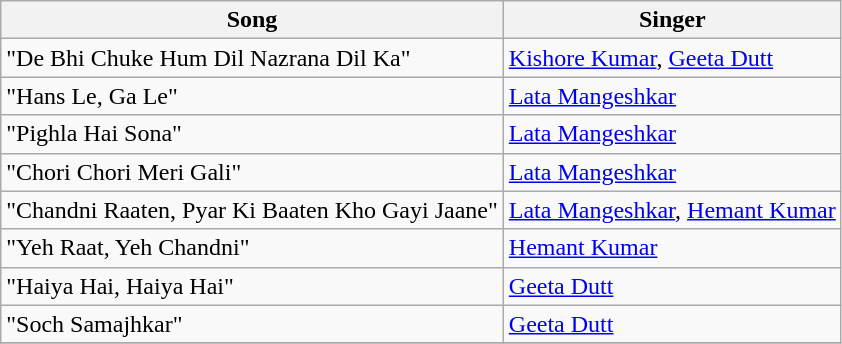<table class="wikitable">
<tr>
<th>Song</th>
<th>Singer</th>
</tr>
<tr>
<td>"De Bhi Chuke Hum Dil Nazrana Dil Ka"</td>
<td><a href='#'>Kishore Kumar</a>, <a href='#'>Geeta Dutt</a></td>
</tr>
<tr>
<td>"Hans Le, Ga Le"</td>
<td><a href='#'>Lata Mangeshkar</a></td>
</tr>
<tr>
<td>"Pighla Hai Sona"</td>
<td><a href='#'>Lata Mangeshkar</a></td>
</tr>
<tr>
<td>"Chori Chori Meri Gali"</td>
<td><a href='#'>Lata Mangeshkar</a></td>
</tr>
<tr>
<td>"Chandni Raaten, Pyar Ki Baaten Kho Gayi Jaane"</td>
<td><a href='#'>Lata Mangeshkar</a>, <a href='#'>Hemant Kumar</a></td>
</tr>
<tr>
<td>"Yeh Raat, Yeh Chandni"</td>
<td><a href='#'>Hemant Kumar</a></td>
</tr>
<tr>
<td>"Haiya Hai, Haiya Hai"</td>
<td><a href='#'>Geeta Dutt</a></td>
</tr>
<tr>
<td>"Soch Samajhkar"</td>
<td><a href='#'>Geeta Dutt</a></td>
</tr>
<tr>
</tr>
</table>
